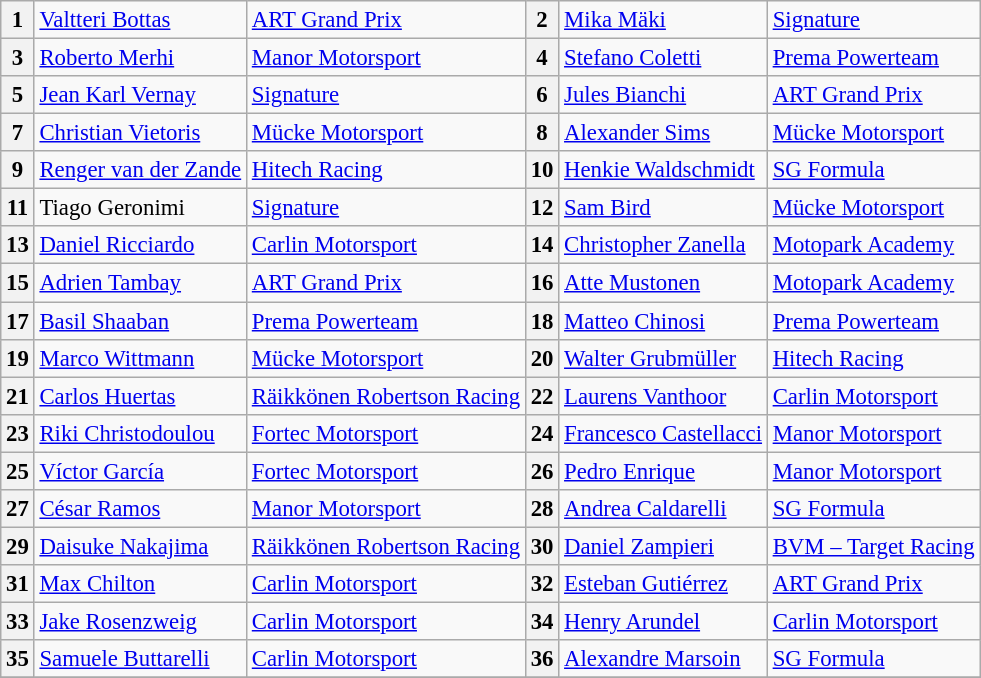<table class="wikitable" style="font-size: 95%;">
<tr>
<th>1</th>
<td> <a href='#'>Valtteri Bottas</a></td>
<td><a href='#'>ART Grand Prix</a></td>
<th>2</th>
<td> <a href='#'>Mika Mäki</a></td>
<td><a href='#'>Signature</a></td>
</tr>
<tr>
<th>3</th>
<td> <a href='#'>Roberto Merhi</a></td>
<td><a href='#'>Manor Motorsport</a></td>
<th>4</th>
<td> <a href='#'>Stefano Coletti</a></td>
<td><a href='#'>Prema Powerteam</a></td>
</tr>
<tr>
<th>5</th>
<td> <a href='#'>Jean Karl Vernay</a></td>
<td><a href='#'>Signature</a></td>
<th>6</th>
<td> <a href='#'>Jules Bianchi</a></td>
<td><a href='#'>ART Grand Prix</a></td>
</tr>
<tr>
<th>7</th>
<td> <a href='#'>Christian Vietoris</a></td>
<td><a href='#'>Mücke Motorsport</a></td>
<th>8</th>
<td> <a href='#'>Alexander Sims</a></td>
<td><a href='#'>Mücke Motorsport</a></td>
</tr>
<tr>
<th>9</th>
<td> <a href='#'>Renger van der Zande</a></td>
<td><a href='#'>Hitech Racing</a></td>
<th>10</th>
<td> <a href='#'>Henkie Waldschmidt</a></td>
<td><a href='#'>SG Formula</a></td>
</tr>
<tr>
<th>11</th>
<td> Tiago Geronimi</td>
<td><a href='#'>Signature</a></td>
<th>12</th>
<td> <a href='#'>Sam Bird</a></td>
<td><a href='#'>Mücke Motorsport</a></td>
</tr>
<tr>
<th>13</th>
<td> <a href='#'>Daniel Ricciardo</a></td>
<td><a href='#'>Carlin Motorsport</a></td>
<th>14</th>
<td> <a href='#'>Christopher Zanella</a></td>
<td><a href='#'>Motopark Academy</a></td>
</tr>
<tr>
<th>15</th>
<td> <a href='#'>Adrien Tambay</a></td>
<td><a href='#'>ART Grand Prix</a></td>
<th>16</th>
<td> <a href='#'>Atte Mustonen</a></td>
<td><a href='#'>Motopark Academy</a></td>
</tr>
<tr>
<th>17</th>
<td> <a href='#'>Basil Shaaban</a></td>
<td><a href='#'>Prema Powerteam</a></td>
<th>18</th>
<td> <a href='#'>Matteo Chinosi</a></td>
<td><a href='#'>Prema Powerteam</a></td>
</tr>
<tr>
<th>19</th>
<td> <a href='#'>Marco Wittmann</a></td>
<td><a href='#'>Mücke Motorsport</a></td>
<th>20</th>
<td> <a href='#'>Walter Grubmüller</a></td>
<td><a href='#'>Hitech Racing</a></td>
</tr>
<tr>
<th>21</th>
<td> <a href='#'>Carlos Huertas</a></td>
<td><a href='#'>Räikkönen Robertson Racing</a></td>
<th>22</th>
<td> <a href='#'>Laurens Vanthoor</a></td>
<td><a href='#'>Carlin Motorsport</a></td>
</tr>
<tr>
<th>23</th>
<td> <a href='#'>Riki Christodoulou</a></td>
<td><a href='#'>Fortec Motorsport</a></td>
<th>24</th>
<td> <a href='#'>Francesco Castellacci</a></td>
<td><a href='#'>Manor Motorsport</a></td>
</tr>
<tr>
<th>25</th>
<td> <a href='#'>Víctor García</a></td>
<td><a href='#'>Fortec Motorsport</a></td>
<th>26</th>
<td> <a href='#'>Pedro Enrique</a></td>
<td><a href='#'>Manor Motorsport</a></td>
</tr>
<tr>
<th>27</th>
<td> <a href='#'>César Ramos</a></td>
<td><a href='#'>Manor Motorsport</a></td>
<th>28</th>
<td> <a href='#'>Andrea Caldarelli</a></td>
<td><a href='#'>SG Formula</a></td>
</tr>
<tr>
<th>29</th>
<td> <a href='#'>Daisuke Nakajima</a></td>
<td><a href='#'>Räikkönen Robertson Racing</a></td>
<th>30</th>
<td> <a href='#'>Daniel Zampieri</a></td>
<td><a href='#'>BVM – Target Racing</a></td>
</tr>
<tr>
<th>31</th>
<td> <a href='#'>Max Chilton</a></td>
<td><a href='#'>Carlin Motorsport</a></td>
<th>32</th>
<td> <a href='#'>Esteban Gutiérrez</a></td>
<td><a href='#'>ART Grand Prix</a></td>
</tr>
<tr>
<th>33</th>
<td> <a href='#'>Jake Rosenzweig</a></td>
<td><a href='#'>Carlin Motorsport</a></td>
<th>34</th>
<td> <a href='#'>Henry Arundel</a></td>
<td><a href='#'>Carlin Motorsport</a></td>
</tr>
<tr>
<th>35</th>
<td> <a href='#'>Samuele Buttarelli</a></td>
<td><a href='#'>Carlin Motorsport</a></td>
<th>36</th>
<td> <a href='#'>Alexandre Marsoin</a></td>
<td><a href='#'>SG Formula</a></td>
</tr>
<tr>
</tr>
</table>
